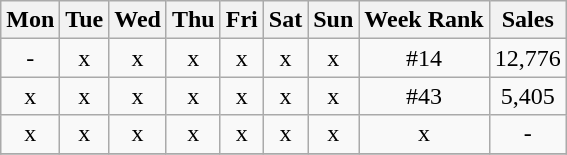<table class="wikitable">
<tr>
<th>Mon</th>
<th>Tue</th>
<th>Wed</th>
<th>Thu</th>
<th>Fri</th>
<th>Sat</th>
<th>Sun</th>
<th>Week Rank</th>
<th>Sales</th>
</tr>
<tr align="center">
<td>-</td>
<td>x</td>
<td>x</td>
<td>x</td>
<td>x</td>
<td>x</td>
<td>x</td>
<td>#14</td>
<td>12,776</td>
</tr>
<tr align="center">
<td>x</td>
<td>x</td>
<td>x</td>
<td>x</td>
<td>x</td>
<td>x</td>
<td>x</td>
<td>#43</td>
<td>5,405</td>
</tr>
<tr align="center">
<td>x</td>
<td>x</td>
<td>x</td>
<td>x</td>
<td>x</td>
<td>x</td>
<td>x</td>
<td>x</td>
<td>-</td>
</tr>
<tr align="center">
</tr>
</table>
